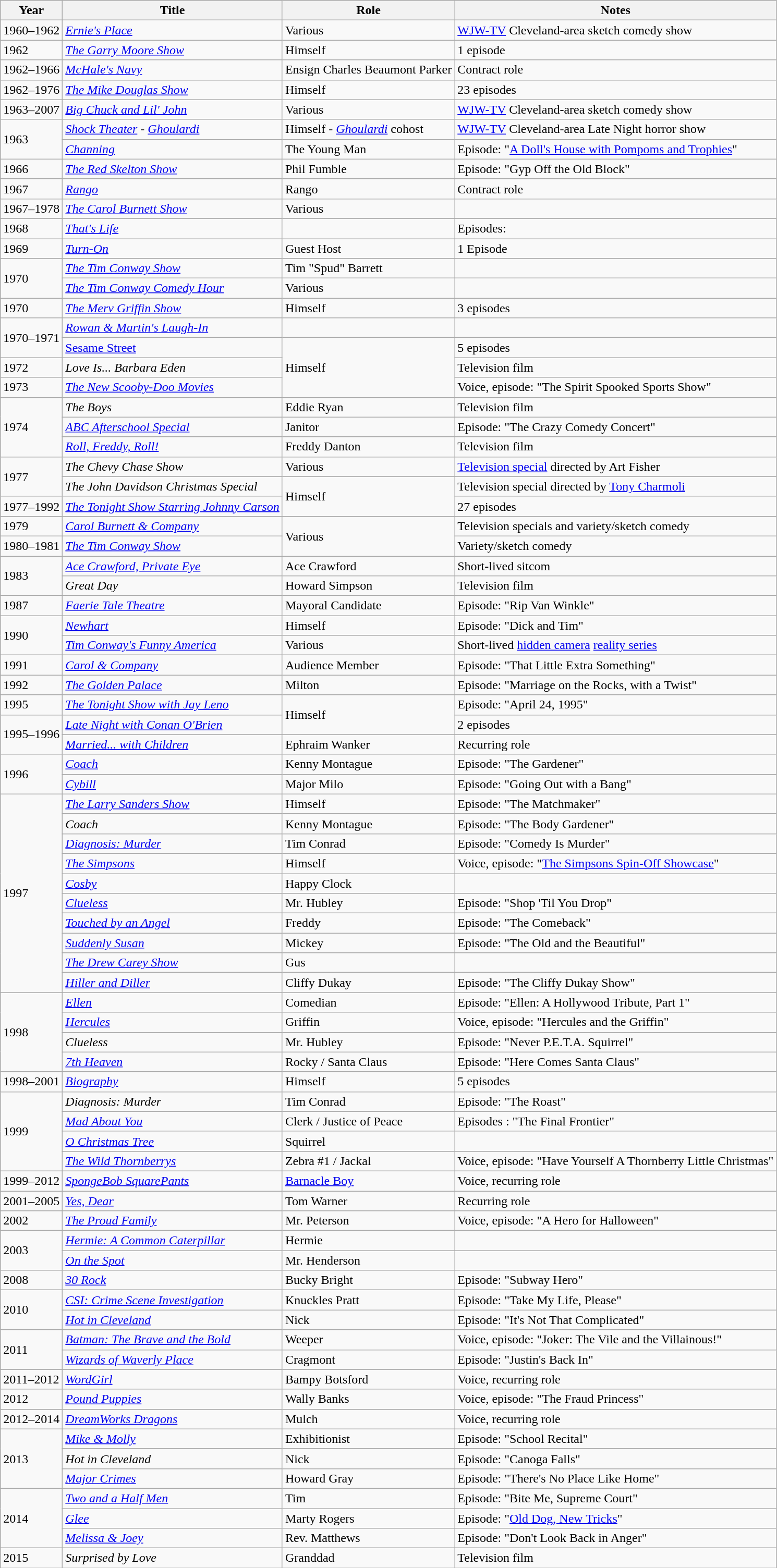<table class="wikitable sortable">
<tr>
<th>Year</th>
<th>Title</th>
<th>Role</th>
<th class="unsortable">Notes</th>
</tr>
<tr>
<td>1960–1962</td>
<td><em><a href='#'>Ernie's Place</a></em></td>
<td>Various</td>
<td><a href='#'>WJW-TV</a> Cleveland-area sketch comedy show</td>
</tr>
<tr>
<td>1962</td>
<td data-sort-value="Garry Moore Show, The"><em><a href='#'>The Garry Moore Show</a></em></td>
<td>Himself</td>
<td>1 episode</td>
</tr>
<tr>
<td>1962–1966</td>
<td><em><a href='#'>McHale's Navy</a></em></td>
<td>Ensign Charles Beaumont Parker</td>
<td>Contract role</td>
</tr>
<tr>
<td>1962–1976</td>
<td data-sort-value="Mike Douglas Show, The"><em><a href='#'>The Mike Douglas Show</a></em></td>
<td>Himself</td>
<td>23 episodes</td>
</tr>
<tr>
<td>1963–2007</td>
<td><em><a href='#'>Big Chuck and Lil' John</a></em></td>
<td>Various</td>
<td><a href='#'>WJW-TV</a> Cleveland-area sketch comedy show</td>
</tr>
<tr>
<td rowspan="2">1963</td>
<td><em><a href='#'>Shock Theater</a></em> - <em><a href='#'>Ghoulardi</a></em></td>
<td>Himself - <em><a href='#'>Ghoulardi</a></em> cohost</td>
<td><a href='#'>WJW-TV</a> Cleveland-area Late Night horror show</td>
</tr>
<tr>
<td><em><a href='#'>Channing</a></em></td>
<td>The Young Man</td>
<td>Episode: "<a href='#'>A Doll's House with Pompoms and Trophies</a>"</td>
</tr>
<tr>
<td>1966</td>
<td data-sort-value="Red Skelton Show, The"><em><a href='#'>The Red Skelton Show</a></em></td>
<td>Phil Fumble</td>
<td>Episode: "Gyp Off the Old Block"</td>
</tr>
<tr>
<td>1967</td>
<td><em><a href='#'>Rango</a></em></td>
<td>Rango</td>
<td>Contract role</td>
</tr>
<tr>
<td>1967–1978</td>
<td data-sort-value="Carol Burnett Show, The"><em><a href='#'>The Carol Burnett Show</a></em></td>
<td>Various</td>
<td></td>
</tr>
<tr>
<td>1968</td>
<td><em><a href='#'>That's Life</a></em></td>
<td></td>
<td>Episodes: </td>
</tr>
<tr>
<td>1969</td>
<td><em><a href='#'>Turn-On</a></em></td>
<td>Guest Host</td>
<td>1 Episode</td>
</tr>
<tr>
<td rowspan="2">1970</td>
<td data-sort-value="Tim Conway Show, The"><em><a href='#'>The Tim Conway Show</a></em></td>
<td>Tim "Spud" Barrett</td>
<td></td>
</tr>
<tr>
<td data-sort-value="Tim Conway Comedy Hour, The"><em><a href='#'>The Tim Conway Comedy Hour</a></em></td>
<td>Various</td>
<td></td>
</tr>
<tr>
<td>1970</td>
<td data-sort-value="Merv Griffin Show, The"><em><a href='#'>The Merv Griffin Show</a></em></td>
<td>Himself</td>
<td>3 episodes</td>
</tr>
<tr>
<td rowspan="2">1970–1971</td>
<td><em><a href='#'>Rowan & Martin's Laugh-In</a></em></td>
<td></td>
<td></td>
</tr>
<tr>
<td><a href='#'>Sesame Street</a></td>
<td rowspan="3">Himself</td>
<td>5 episodes</td>
</tr>
<tr>
<td>1972</td>
<td><em>Love Is... Barbara Eden</em></td>
<td>Television film</td>
</tr>
<tr>
<td>1973</td>
<td data-sort-value="New Scooby-Doo Movies, The"><em><a href='#'>The New Scooby-Doo Movies</a></em></td>
<td>Voice, episode: "The Spirit Spooked Sports Show"</td>
</tr>
<tr>
<td rowspan="3">1974</td>
<td data-sort-value="Boys, The"><em>The Boys</em></td>
<td>Eddie Ryan</td>
<td>Television film</td>
</tr>
<tr>
<td><em><a href='#'>ABC Afterschool Special</a></em></td>
<td>Janitor</td>
<td>Episode: "The Crazy Comedy Concert"</td>
</tr>
<tr>
<td><em><a href='#'>Roll, Freddy, Roll!</a></em></td>
<td>Freddy Danton</td>
<td>Television film</td>
</tr>
<tr>
<td rowspan="2">1977</td>
<td data-sort-value="Chevy Chase Show, The"><em>The Chevy Chase Show</em></td>
<td>Various</td>
<td><a href='#'>Television special</a> directed by Art Fisher</td>
</tr>
<tr>
<td data-sort-value="John Davidson Christmas Special, The"><em>The John Davidson Christmas Special</em></td>
<td rowspan="2">Himself</td>
<td>Television special directed by <a href='#'>Tony Charmoli</a></td>
</tr>
<tr>
<td>1977–1992</td>
<td data-sort-value="Tonight Show Starring Johnny Carson, The"><em><a href='#'>The Tonight Show Starring Johnny Carson</a></em></td>
<td>27 episodes</td>
</tr>
<tr>
<td>1979</td>
<td><em><a href='#'>Carol Burnett & Company</a></em></td>
<td rowspan="2">Various</td>
<td>Television specials and variety/sketch comedy</td>
</tr>
<tr>
<td>1980–1981</td>
<td data-sort-value="Tim Conway Show, The"><em><a href='#'>The Tim Conway Show</a></em></td>
<td>Variety/sketch comedy</td>
</tr>
<tr>
<td rowspan="2">1983</td>
<td><em><a href='#'>Ace Crawford, Private Eye</a></em></td>
<td>Ace Crawford</td>
<td>Short-lived sitcom</td>
</tr>
<tr>
<td><em>Great Day</em></td>
<td>Howard Simpson</td>
<td>Television film</td>
</tr>
<tr>
<td>1987</td>
<td><em><a href='#'>Faerie Tale Theatre</a></em></td>
<td>Mayoral Candidate</td>
<td>Episode: "Rip Van Winkle"</td>
</tr>
<tr>
<td rowspan=2>1990</td>
<td><em><a href='#'>Newhart</a></em></td>
<td>Himself</td>
<td>Episode: "Dick and Tim"</td>
</tr>
<tr>
<td><em><a href='#'>Tim Conway's Funny America</a></em></td>
<td>Various</td>
<td>Short-lived <a href='#'>hidden camera</a> <a href='#'>reality series</a></td>
</tr>
<tr>
<td>1991</td>
<td><em><a href='#'>Carol & Company</a></em></td>
<td>Audience Member</td>
<td>Episode: "That Little Extra Something"</td>
</tr>
<tr>
<td>1992</td>
<td data-sort-value="Golden Palace, The"><em><a href='#'>The Golden Palace</a></em></td>
<td>Milton</td>
<td>Episode: "Marriage on the Rocks, with a Twist"</td>
</tr>
<tr>
<td>1995</td>
<td data-sort-value="Tonight Show with Jay Leno, The"><em><a href='#'>The Tonight Show with Jay Leno</a></em></td>
<td rowspan="2">Himself</td>
<td>Episode: "April 24, 1995"</td>
</tr>
<tr>
<td rowspan="2">1995–1996</td>
<td><em><a href='#'>Late Night with Conan O'Brien</a></em></td>
<td>2 episodes</td>
</tr>
<tr>
<td><em><a href='#'>Married... with Children</a></em></td>
<td>Ephraim Wanker</td>
<td>Recurring role</td>
</tr>
<tr>
<td rowspan="2">1996</td>
<td><em><a href='#'>Coach</a></em></td>
<td>Kenny Montague</td>
<td>Episode: "The Gardener"</td>
</tr>
<tr>
<td><em><a href='#'>Cybill</a></em></td>
<td>Major Milo</td>
<td>Episode: "Going Out with a Bang"</td>
</tr>
<tr>
<td rowspan="10">1997</td>
<td data-sort-value="Larry Sanders Show, The"><em><a href='#'>The Larry Sanders Show</a></em></td>
<td>Himself</td>
<td>Episode: "The Matchmaker"</td>
</tr>
<tr>
<td><em>Coach</em></td>
<td>Kenny Montague</td>
<td>Episode: "The Body Gardener"</td>
</tr>
<tr>
<td><em><a href='#'>Diagnosis: Murder</a></em></td>
<td>Tim Conrad</td>
<td>Episode: "Comedy Is Murder"</td>
</tr>
<tr>
<td data-sort-value="Simpsons, The"><em><a href='#'>The Simpsons</a></em></td>
<td>Himself</td>
<td>Voice, episode: "<a href='#'>The Simpsons Spin-Off Showcase</a>"</td>
</tr>
<tr>
<td><em><a href='#'>Cosby</a></em></td>
<td>Happy Clock</td>
<td></td>
</tr>
<tr>
<td><em><a href='#'>Clueless</a></em></td>
<td>Mr. Hubley</td>
<td>Episode: "Shop 'Til You Drop"</td>
</tr>
<tr>
<td><em><a href='#'>Touched by an Angel</a></em></td>
<td>Freddy</td>
<td>Episode: "The Comeback"</td>
</tr>
<tr>
<td><em><a href='#'>Suddenly Susan</a></em></td>
<td>Mickey</td>
<td>Episode: "The Old and the Beautiful"</td>
</tr>
<tr>
<td data-sort-value="Drew Carey Show, The"><em><a href='#'>The Drew Carey Show</a></em></td>
<td>Gus</td>
<td></td>
</tr>
<tr>
<td><em><a href='#'>Hiller and Diller</a></em></td>
<td>Cliffy Dukay</td>
<td>Episode: "The Cliffy Dukay Show"</td>
</tr>
<tr>
<td rowspan="4">1998</td>
<td><em><a href='#'>Ellen</a></em></td>
<td>Comedian</td>
<td>Episode: "Ellen: A Hollywood Tribute, Part 1"</td>
</tr>
<tr>
<td><em><a href='#'>Hercules</a></em></td>
<td>Griffin</td>
<td>Voice, episode: "Hercules and the Griffin"</td>
</tr>
<tr>
<td><em>Clueless</em></td>
<td>Mr. Hubley</td>
<td>Episode: "Never P.E.T.A. Squirrel"</td>
</tr>
<tr>
<td><em><a href='#'>7th Heaven</a></em></td>
<td>Rocky / Santa Claus</td>
<td>Episode: "Here Comes Santa Claus"</td>
</tr>
<tr>
<td>1998–2001</td>
<td><em><a href='#'>Biography</a></em></td>
<td>Himself</td>
<td>5 episodes</td>
</tr>
<tr>
<td rowspan="4">1999</td>
<td><em>Diagnosis: Murder</em></td>
<td>Tim Conrad</td>
<td>Episode: "The Roast"</td>
</tr>
<tr>
<td><em><a href='#'>Mad About You</a></em></td>
<td>Clerk / Justice of Peace</td>
<td>Episodes : "The Final Frontier"</td>
</tr>
<tr>
<td><em><a href='#'>O Christmas Tree</a></em></td>
<td>Squirrel</td>
<td></td>
</tr>
<tr>
<td data-sort-value="Wild Thornberrys, The"><em><a href='#'>The Wild Thornberrys</a></em></td>
<td>Zebra #1 / Jackal</td>
<td>Voice, episode: "Have Yourself A Thornberry Little Christmas"</td>
</tr>
<tr>
<td>1999–2012</td>
<td><em><a href='#'>SpongeBob SquarePants</a></em></td>
<td><a href='#'>Barnacle Boy</a></td>
<td>Voice, recurring role</td>
</tr>
<tr>
<td>2001–2005</td>
<td><em><a href='#'>Yes, Dear</a></em></td>
<td>Tom Warner</td>
<td>Recurring role</td>
</tr>
<tr>
<td>2002</td>
<td data-sort-value="Proud Family, The"><em><a href='#'>The Proud Family</a></em></td>
<td>Mr. Peterson</td>
<td>Voice, episode: "A Hero for Halloween"</td>
</tr>
<tr>
<td rowspan="2">2003</td>
<td><em><a href='#'>Hermie: A Common Caterpillar</a></em></td>
<td>Hermie</td>
<td></td>
</tr>
<tr>
<td><em><a href='#'>On the Spot</a></em></td>
<td>Mr. Henderson</td>
<td></td>
</tr>
<tr>
<td>2008</td>
<td><em><a href='#'>30 Rock</a></em></td>
<td>Bucky Bright</td>
<td>Episode: "Subway Hero"</td>
</tr>
<tr>
<td rowspan="2">2010</td>
<td><em><a href='#'>CSI: Crime Scene Investigation</a></em></td>
<td>Knuckles Pratt</td>
<td>Episode: "Take My Life, Please"</td>
</tr>
<tr>
<td><em><a href='#'>Hot in Cleveland</a></em></td>
<td>Nick</td>
<td>Episode: "It's Not That Complicated"</td>
</tr>
<tr>
<td rowspan="2">2011</td>
<td><em><a href='#'>Batman: The Brave and the Bold</a></em></td>
<td>Weeper</td>
<td>Voice, episode: "Joker: The Vile and the Villainous!"</td>
</tr>
<tr>
<td><em><a href='#'>Wizards of Waverly Place</a></em></td>
<td>Cragmont</td>
<td>Episode: "Justin's Back In"</td>
</tr>
<tr>
<td>2011–2012</td>
<td><em><a href='#'>WordGirl</a></em></td>
<td>Bampy Botsford</td>
<td>Voice, recurring role</td>
</tr>
<tr>
<td>2012</td>
<td><em><a href='#'>Pound Puppies</a></em></td>
<td>Wally Banks</td>
<td>Voice, episode: "The Fraud Princess"</td>
</tr>
<tr>
<td>2012–2014</td>
<td><em><a href='#'>DreamWorks Dragons</a></em></td>
<td>Mulch</td>
<td>Voice, recurring role</td>
</tr>
<tr>
<td rowspan="3">2013</td>
<td><em><a href='#'>Mike & Molly</a></em></td>
<td>Exhibitionist</td>
<td>Episode: "School Recital"</td>
</tr>
<tr>
<td><em>Hot in Cleveland</em></td>
<td>Nick</td>
<td>Episode: "Canoga Falls"</td>
</tr>
<tr>
<td><em><a href='#'>Major Crimes</a></em></td>
<td>Howard Gray</td>
<td>Episode: "There's No Place Like Home"</td>
</tr>
<tr>
<td rowspan="3">2014</td>
<td><em><a href='#'>Two and a Half Men</a></em></td>
<td>Tim</td>
<td>Episode: "Bite Me, Supreme Court"</td>
</tr>
<tr>
<td><em><a href='#'>Glee</a></em></td>
<td>Marty Rogers</td>
<td>Episode: "<a href='#'>Old Dog, New Tricks</a>"</td>
</tr>
<tr>
<td><em><a href='#'>Melissa & Joey</a></em></td>
<td>Rev. Matthews</td>
<td>Episode: "Don't Look Back in Anger"</td>
</tr>
<tr>
<td>2015</td>
<td><em>Surprised by Love</em></td>
<td>Granddad</td>
<td>Television film</td>
</tr>
</table>
